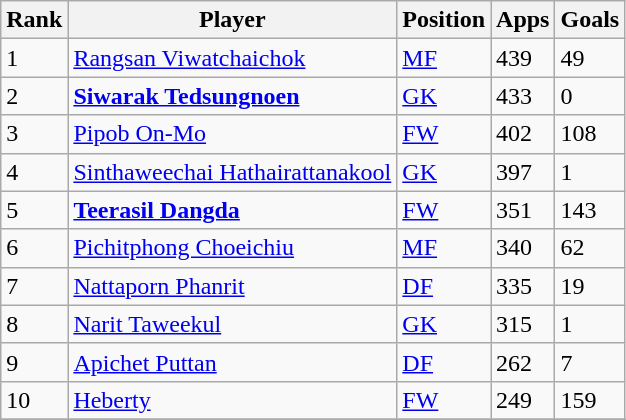<table class="wikitable">
<tr>
<th>Rank</th>
<th>Player</th>
<th>Position</th>
<th>Apps</th>
<th>Goals</th>
</tr>
<tr style="">
<td>1</td>
<td style="text-align: left;"> <a href='#'>Rangsan Viwatchaichok</a></td>
<td><a href='#'>MF</a></td>
<td>439</td>
<td>49</td>
</tr>
<tr>
<td>2</td>
<td style="text-align: left;"> <strong><a href='#'>Siwarak Tedsungnoen</a></strong></td>
<td><a href='#'>GK</a></td>
<td>433</td>
<td>0</td>
</tr>
<tr>
<td>3</td>
<td style="text-align: left;"> <a href='#'>Pipob On-Mo</a></td>
<td><a href='#'>FW</a></td>
<td>402</td>
<td>108</td>
</tr>
<tr>
<td>4</td>
<td style="text-align: left;"> <a href='#'>Sinthaweechai Hathairattanakool</a></td>
<td><a href='#'>GK</a></td>
<td>397</td>
<td>1</td>
</tr>
<tr>
<td>5</td>
<td style="text-align: left;"> <strong><a href='#'>Teerasil Dangda</a> </strong></td>
<td><a href='#'>FW</a></td>
<td>351</td>
<td>143</td>
</tr>
<tr>
<td>6</td>
<td style="text-align: left;"> <a href='#'>Pichitphong Choeichiu</a></td>
<td><a href='#'>MF</a></td>
<td>340</td>
<td>62</td>
</tr>
<tr>
<td>7</td>
<td style="text-align: left;"> <a href='#'>Nattaporn Phanrit</a></td>
<td><a href='#'>DF</a></td>
<td>335</td>
<td>19</td>
</tr>
<tr>
<td>8</td>
<td style="text-align: left;"> <a href='#'>Narit Taweekul</a></td>
<td><a href='#'>GK</a></td>
<td>315</td>
<td>1</td>
</tr>
<tr>
<td>9</td>
<td style="text-align: left;"> <a href='#'>Apichet Puttan</a></td>
<td><a href='#'>DF</a></td>
<td>262</td>
<td>7</td>
</tr>
<tr>
<td>10</td>
<td style="text-align: left;"> <a href='#'>Heberty</a></td>
<td><a href='#'>FW</a></td>
<td>249</td>
<td>159</td>
</tr>
<tr>
</tr>
</table>
